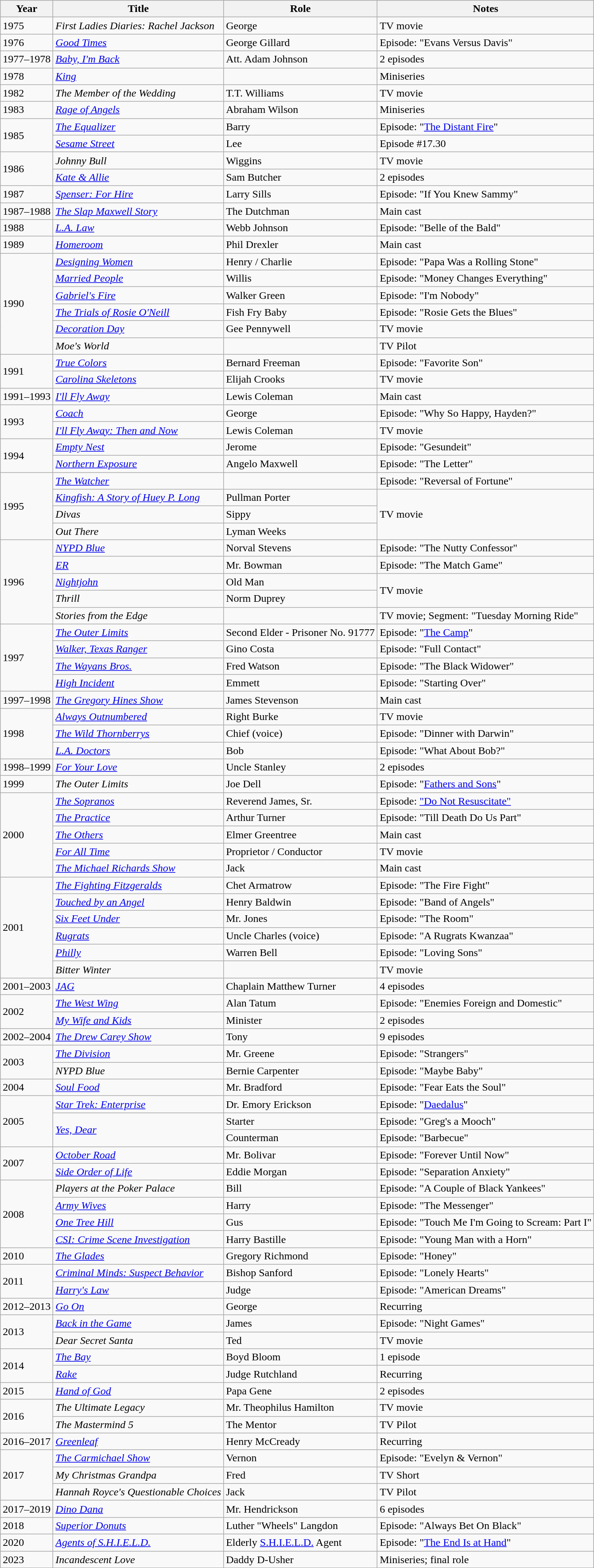<table class="wikitable sortable">
<tr>
<th>Year</th>
<th>Title</th>
<th>Role</th>
<th>Notes</th>
</tr>
<tr>
<td>1975</td>
<td><em>First Ladies Diaries: Rachel Jackson</em></td>
<td>George</td>
<td>TV movie</td>
</tr>
<tr>
<td>1976</td>
<td><em><a href='#'>Good Times</a></em></td>
<td>George Gillard</td>
<td>Episode: "Evans Versus Davis"</td>
</tr>
<tr>
<td>1977–1978</td>
<td><em><a href='#'>Baby, I'm Back</a></em></td>
<td>Att. Adam Johnson</td>
<td>2 episodes</td>
</tr>
<tr>
<td>1978</td>
<td><em><a href='#'>King</a></em></td>
<td></td>
<td>Miniseries</td>
</tr>
<tr>
<td>1982</td>
<td><em>The Member of the Wedding</em></td>
<td>T.T. Williams</td>
<td>TV movie</td>
</tr>
<tr>
<td>1983</td>
<td><em><a href='#'>Rage of Angels</a></em></td>
<td>Abraham Wilson</td>
<td>Miniseries</td>
</tr>
<tr>
<td rowspan=2>1985</td>
<td><em><a href='#'>The Equalizer</a></em></td>
<td>Barry</td>
<td>Episode: "<a href='#'>The Distant Fire</a>"</td>
</tr>
<tr>
<td><em><a href='#'>Sesame Street</a></em></td>
<td>Lee</td>
<td>Episode #17.30</td>
</tr>
<tr>
<td rowspan=2>1986</td>
<td><em>Johnny Bull</em></td>
<td>Wiggins</td>
<td>TV movie</td>
</tr>
<tr>
<td><em><a href='#'>Kate & Allie</a></em></td>
<td>Sam Butcher</td>
<td>2 episodes</td>
</tr>
<tr>
<td>1987</td>
<td><em><a href='#'>Spenser: For Hire</a></em></td>
<td>Larry Sills</td>
<td>Episode: "If You Knew Sammy"</td>
</tr>
<tr>
<td>1987–1988</td>
<td><em><a href='#'>The Slap Maxwell Story</a></em></td>
<td>The Dutchman</td>
<td>Main cast</td>
</tr>
<tr>
<td>1988</td>
<td><em><a href='#'>L.A. Law</a></em></td>
<td>Webb Johnson</td>
<td>Episode: "Belle of the Bald"</td>
</tr>
<tr>
<td>1989</td>
<td><em><a href='#'>Homeroom</a></em></td>
<td>Phil Drexler</td>
<td>Main cast</td>
</tr>
<tr>
<td rowspan=6>1990</td>
<td><em><a href='#'>Designing Women</a></em></td>
<td>Henry / Charlie</td>
<td>Episode: "Papa Was a Rolling Stone"</td>
</tr>
<tr>
<td><em><a href='#'>Married People</a></em></td>
<td>Willis</td>
<td>Episode: "Money Changes Everything"</td>
</tr>
<tr>
<td><em><a href='#'>Gabriel's Fire</a></em></td>
<td>Walker Green</td>
<td>Episode: "I'm Nobody"</td>
</tr>
<tr>
<td><em><a href='#'>The Trials of Rosie O'Neill</a></em></td>
<td>Fish Fry Baby</td>
<td>Episode: "Rosie Gets the Blues"</td>
</tr>
<tr>
<td><em><a href='#'>Decoration Day</a></em></td>
<td>Gee Pennywell</td>
<td>TV movie</td>
</tr>
<tr>
<td><em>Moe's World</em></td>
<td></td>
<td>TV Pilot</td>
</tr>
<tr>
<td rowspan=2>1991</td>
<td><em><a href='#'>True Colors</a></em></td>
<td>Bernard Freeman</td>
<td>Episode: "Favorite Son"</td>
</tr>
<tr>
<td><em><a href='#'>Carolina Skeletons</a></em></td>
<td>Elijah Crooks</td>
<td>TV movie</td>
</tr>
<tr>
<td>1991–1993</td>
<td><em><a href='#'>I'll Fly Away</a></em></td>
<td>Lewis Coleman</td>
<td>Main cast</td>
</tr>
<tr>
<td rowspan=2>1993</td>
<td><em><a href='#'>Coach</a></em></td>
<td>George</td>
<td>Episode: "Why So Happy, Hayden?"</td>
</tr>
<tr>
<td><em><a href='#'>I'll Fly Away: Then and Now</a></em></td>
<td>Lewis Coleman</td>
<td>TV movie</td>
</tr>
<tr>
<td rowspan=2>1994</td>
<td><em><a href='#'>Empty Nest</a></em></td>
<td>Jerome</td>
<td>Episode: "Gesundeit"</td>
</tr>
<tr>
<td><em><a href='#'>Northern Exposure</a></em></td>
<td>Angelo Maxwell</td>
<td>Episode: "The Letter"</td>
</tr>
<tr>
<td rowspan=4>1995</td>
<td><em><a href='#'>The Watcher</a></em></td>
<td></td>
<td>Episode: "Reversal of Fortune"</td>
</tr>
<tr>
<td><em><a href='#'>Kingfish: A Story of Huey P. Long</a></em></td>
<td>Pullman Porter</td>
<td rowspan=3>TV movie</td>
</tr>
<tr>
<td><em>Divas</em></td>
<td>Sippy</td>
</tr>
<tr>
<td><em>Out There</em></td>
<td>Lyman Weeks</td>
</tr>
<tr>
<td rowspan=5>1996</td>
<td><em><a href='#'>NYPD Blue</a></em></td>
<td>Norval Stevens</td>
<td>Episode: "The Nutty Confessor"</td>
</tr>
<tr>
<td><em><a href='#'>ER</a></em></td>
<td>Mr. Bowman</td>
<td>Episode: "The Match Game"</td>
</tr>
<tr>
<td><em><a href='#'>Nightjohn</a></em></td>
<td>Old Man</td>
<td rowspan=2>TV movie</td>
</tr>
<tr>
<td><em>Thrill</em></td>
<td>Norm Duprey</td>
</tr>
<tr>
<td><em>Stories from the Edge</em></td>
<td></td>
<td>TV movie; Segment: "Tuesday Morning Ride"</td>
</tr>
<tr>
<td rowspan=4>1997</td>
<td><em><a href='#'>The Outer Limits</a></em></td>
<td>Second Elder - Prisoner No. 91777</td>
<td>Episode: "<a href='#'>The Camp</a>"</td>
</tr>
<tr>
<td><em><a href='#'>Walker, Texas Ranger</a></em></td>
<td>Gino Costa</td>
<td>Episode: "Full Contact"</td>
</tr>
<tr>
<td><em><a href='#'>The Wayans Bros.</a></em></td>
<td>Fred Watson</td>
<td>Episode: "The Black Widower"</td>
</tr>
<tr>
<td><em><a href='#'>High Incident</a></em></td>
<td>Emmett</td>
<td>Episode: "Starting Over"</td>
</tr>
<tr>
<td>1997–1998</td>
<td><em><a href='#'>The Gregory Hines Show</a></em></td>
<td>James Stevenson</td>
<td>Main cast</td>
</tr>
<tr>
<td rowspan=3>1998</td>
<td><em><a href='#'>Always Outnumbered</a></em></td>
<td>Right Burke</td>
<td>TV movie</td>
</tr>
<tr>
<td><em><a href='#'>The Wild Thornberrys</a></em></td>
<td>Chief (voice)</td>
<td>Episode: "Dinner with Darwin"</td>
</tr>
<tr>
<td><em><a href='#'>L.A. Doctors</a></em></td>
<td>Bob</td>
<td>Episode: "What About Bob?"</td>
</tr>
<tr>
<td>1998–1999</td>
<td><em><a href='#'>For Your Love</a></em></td>
<td>Uncle Stanley</td>
<td>2 episodes</td>
</tr>
<tr>
<td>1999</td>
<td><em>The Outer Limits</em></td>
<td>Joe Dell</td>
<td>Episode: "<a href='#'>Fathers and Sons</a>"</td>
</tr>
<tr>
<td rowspan=5>2000</td>
<td><em><a href='#'>The Sopranos</a></em></td>
<td>Reverend James, Sr.</td>
<td>Episode: <a href='#'>"Do Not Resuscitate"</a></td>
</tr>
<tr>
<td><em><a href='#'>The Practice</a></em></td>
<td>Arthur Turner</td>
<td>Episode: "Till Death Do Us Part"</td>
</tr>
<tr>
<td><em><a href='#'>The Others</a></em></td>
<td>Elmer Greentree</td>
<td>Main cast</td>
</tr>
<tr>
<td><em><a href='#'>For All Time</a></em></td>
<td>Proprietor / Conductor</td>
<td>TV movie</td>
</tr>
<tr>
<td><em><a href='#'>The Michael Richards Show</a></em></td>
<td>Jack</td>
<td>Main cast</td>
</tr>
<tr>
<td rowspan=6>2001</td>
<td><em><a href='#'>The Fighting Fitzgeralds</a></em></td>
<td>Chet Armatrow</td>
<td>Episode: "The Fire Fight"</td>
</tr>
<tr>
<td><em><a href='#'>Touched by an Angel</a></em></td>
<td>Henry Baldwin</td>
<td>Episode: "Band of Angels"</td>
</tr>
<tr>
<td><em><a href='#'>Six Feet Under</a></em></td>
<td>Mr. Jones</td>
<td>Episode: "The Room"</td>
</tr>
<tr>
<td><em><a href='#'>Rugrats</a></em></td>
<td>Uncle Charles (voice)</td>
<td>Episode: "A Rugrats Kwanzaa"</td>
</tr>
<tr>
<td><em><a href='#'>Philly</a></em></td>
<td>Warren Bell</td>
<td>Episode: "Loving Sons"</td>
</tr>
<tr>
<td><em>Bitter Winter</em></td>
<td></td>
<td>TV movie</td>
</tr>
<tr>
<td>2001–2003</td>
<td><em><a href='#'>JAG</a></em></td>
<td>Chaplain Matthew Turner</td>
<td>4 episodes</td>
</tr>
<tr>
<td rowspan=2>2002</td>
<td><em><a href='#'>The West Wing</a></em></td>
<td>Alan Tatum</td>
<td>Episode: "Enemies Foreign and Domestic"</td>
</tr>
<tr>
<td><em><a href='#'>My Wife and Kids</a></em></td>
<td>Minister</td>
<td>2 episodes</td>
</tr>
<tr>
<td>2002–2004</td>
<td><em><a href='#'>The Drew Carey Show</a></em></td>
<td>Tony</td>
<td>9 episodes</td>
</tr>
<tr>
<td rowspan=2>2003</td>
<td><em><a href='#'>The Division</a></em></td>
<td>Mr. Greene</td>
<td>Episode: "Strangers"</td>
</tr>
<tr>
<td><em>NYPD Blue</em></td>
<td>Bernie Carpenter</td>
<td>Episode: "Maybe Baby"</td>
</tr>
<tr>
<td>2004</td>
<td><em><a href='#'>Soul Food</a></em></td>
<td>Mr. Bradford</td>
<td>Episode: "Fear Eats the Soul"</td>
</tr>
<tr>
<td rowspan=3>2005</td>
<td><em><a href='#'>Star Trek: Enterprise</a></em></td>
<td>Dr. Emory Erickson</td>
<td>Episode: "<a href='#'>Daedalus</a>"</td>
</tr>
<tr>
<td rowspan="2"><em><a href='#'>Yes, Dear</a></em></td>
<td>Starter</td>
<td>Episode: "Greg's a Mooch"</td>
</tr>
<tr>
<td>Counterman</td>
<td>Episode: "Barbecue"</td>
</tr>
<tr>
<td rowspan=2>2007</td>
<td><em><a href='#'>October Road</a></em></td>
<td>Mr. Bolivar</td>
<td>Episode: "Forever Until Now"</td>
</tr>
<tr>
<td><em><a href='#'>Side Order of Life</a></em></td>
<td>Eddie Morgan</td>
<td>Episode: "Separation Anxiety"</td>
</tr>
<tr>
<td rowspan=4>2008</td>
<td><em>Players at the Poker Palace</em></td>
<td>Bill</td>
<td>Episode: "A Couple of Black Yankees"</td>
</tr>
<tr>
<td><em><a href='#'>Army Wives</a></em></td>
<td>Harry</td>
<td>Episode: "The Messenger"</td>
</tr>
<tr>
<td><em><a href='#'>One Tree Hill</a></em></td>
<td>Gus</td>
<td>Episode: "Touch Me I'm Going to Scream: Part I"</td>
</tr>
<tr>
<td><em><a href='#'>CSI: Crime Scene Investigation</a></em></td>
<td>Harry Bastille</td>
<td>Episode: "Young Man with a Horn"</td>
</tr>
<tr>
<td>2010</td>
<td><em><a href='#'>The Glades</a></em></td>
<td>Gregory Richmond</td>
<td>Episode: "Honey"</td>
</tr>
<tr>
<td rowspan=2>2011</td>
<td><em><a href='#'>Criminal Minds: Suspect Behavior</a></em></td>
<td>Bishop Sanford</td>
<td>Episode: "Lonely Hearts"</td>
</tr>
<tr>
<td><em><a href='#'>Harry's Law</a></em></td>
<td>Judge</td>
<td>Episode: "American Dreams"</td>
</tr>
<tr>
<td>2012–2013</td>
<td><em><a href='#'>Go On</a></em></td>
<td>George</td>
<td>Recurring</td>
</tr>
<tr>
<td rowspan=2>2013</td>
<td><em><a href='#'>Back in the Game</a></em></td>
<td>James</td>
<td>Episode: "Night Games"</td>
</tr>
<tr>
<td><em>Dear Secret Santa</em></td>
<td>Ted</td>
<td>TV movie</td>
</tr>
<tr>
<td rowspan=2>2014</td>
<td><em><a href='#'>The Bay</a></em></td>
<td>Boyd Bloom</td>
<td>1 episode</td>
</tr>
<tr>
<td><em><a href='#'>Rake</a></em></td>
<td>Judge Rutchland</td>
<td>Recurring</td>
</tr>
<tr>
<td>2015</td>
<td><em><a href='#'>Hand of God</a></em></td>
<td>Papa Gene</td>
<td>2 episodes</td>
</tr>
<tr>
<td rowspan=2>2016</td>
<td><em>The Ultimate Legacy</em></td>
<td>Mr. Theophilus Hamilton</td>
<td>TV movie</td>
</tr>
<tr>
<td><em>The Mastermind 5</em></td>
<td>The Mentor</td>
<td>TV Pilot</td>
</tr>
<tr>
<td>2016–2017</td>
<td><em><a href='#'>Greenleaf</a></em></td>
<td>Henry McCready</td>
<td>Recurring</td>
</tr>
<tr>
<td rowspan=3>2017</td>
<td><em><a href='#'>The Carmichael Show</a></em></td>
<td>Vernon</td>
<td>Episode: "Evelyn & Vernon"</td>
</tr>
<tr>
<td><em>My Christmas Grandpa</em></td>
<td>Fred</td>
<td>TV Short</td>
</tr>
<tr>
<td><em>Hannah Royce's Questionable Choices</em></td>
<td>Jack</td>
<td>TV Pilot</td>
</tr>
<tr>
<td>2017–2019</td>
<td><em><a href='#'>Dino Dana</a></em></td>
<td>Mr. Hendrickson</td>
<td>6 episodes</td>
</tr>
<tr>
<td>2018</td>
<td><em><a href='#'>Superior Donuts</a></em></td>
<td>Luther "Wheels" Langdon</td>
<td>Episode: "Always Bet On Black"</td>
</tr>
<tr>
<td>2020</td>
<td><em><a href='#'>Agents of S.H.I.E.L.D.</a></em></td>
<td>Elderly <a href='#'>S.H.I.E.L.D.</a> Agent</td>
<td>Episode: "<a href='#'>The End Is at Hand</a>"</td>
</tr>
<tr>
<td>2023</td>
<td><em>Incandescent Love</em></td>
<td>Daddy D-Usher</td>
<td>Miniseries; final role</td>
</tr>
</table>
